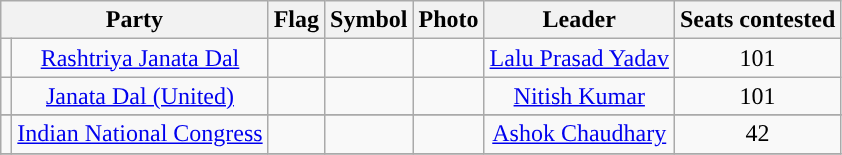<table class="wikitable" style="text-align:center;">
<tr>
<th colspan="2">Party</th>
<th>Flag</th>
<th>Symbol</th>
<th>Photo</th>
<th>Leader</th>
<th>Seats contested</th>
</tr>
<tr>
<td></td>
<td><a href='#'>Rashtriya Janata Dal</a></td>
<td></td>
<td></td>
<td></td>
<td><a href='#'>Lalu Prasad Yadav</a></td>
<td>101</td>
</tr>
<tr>
<td></td>
<td><a href='#'>Janata Dal (United)</a></td>
<td></td>
<td></td>
<td></td>
<td><a href='#'>Nitish Kumar</a></td>
<td>101</td>
</tr>
<tr>
</tr>
<tr>
<td></td>
<td><a href='#'>Indian National Congress</a></td>
<td></td>
<td></td>
<td></td>
<td><a href='#'>Ashok Chaudhary</a></td>
<td>42</td>
</tr>
<tr>
</tr>
</table>
